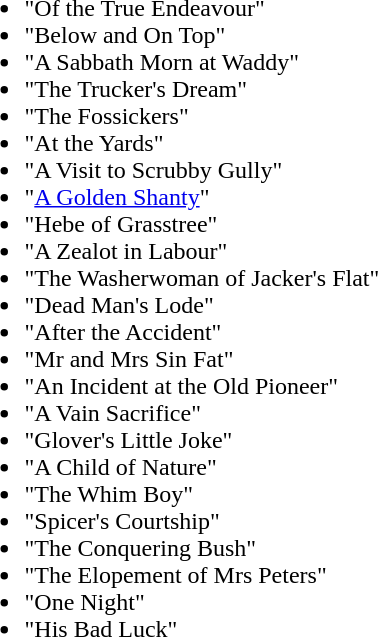<table border="0" cellpadding="5">
<tr ---->
<td valign="top"><br><ul><li>"Of the True Endeavour"</li><li>"Below and On Top"</li><li>"A Sabbath Morn at Waddy"</li><li>"The Trucker's Dream"</li><li>"The Fossickers"</li><li>"At the Yards"</li><li>"A Visit to Scrubby Gully"</li><li>"<a href='#'>A Golden Shanty</a>"</li><li>"Hebe of Grasstree"</li><li>"A Zealot in Labour"</li><li>"The Washerwoman of Jacker's Flat"</li><li>"Dead Man's Lode"</li><li>"After the Accident"</li><li>"Mr and Mrs Sin Fat"</li><li>"An Incident at the Old Pioneer"</li><li>"A Vain Sacrifice"</li><li>"Glover's Little Joke"</li><li>"A Child of Nature"</li><li>"The Whim Boy"</li><li>"Spicer's Courtship"</li><li>"The Conquering Bush"</li><li>"The Elopement of Mrs Peters"</li><li>"One Night"</li><li>"His Bad Luck"</li></ul></td>
</tr>
</table>
